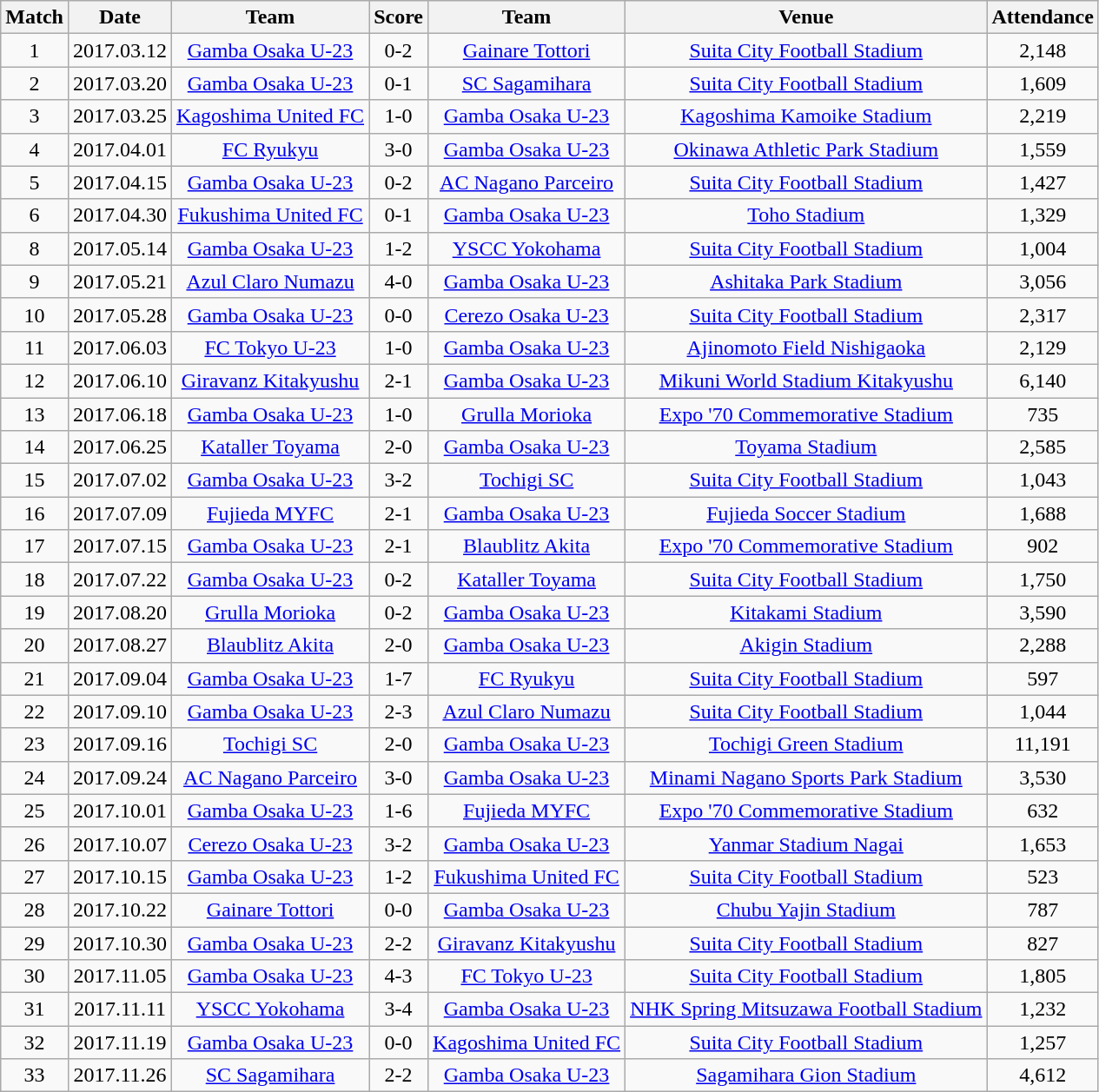<table class="wikitable" style="text-align:center;">
<tr>
<th>Match</th>
<th>Date</th>
<th>Team</th>
<th>Score</th>
<th>Team</th>
<th>Venue</th>
<th>Attendance</th>
</tr>
<tr>
<td>1</td>
<td>2017.03.12</td>
<td><a href='#'>Gamba Osaka U-23</a></td>
<td>0-2</td>
<td><a href='#'>Gainare Tottori</a></td>
<td><a href='#'>Suita City Football Stadium</a></td>
<td>2,148</td>
</tr>
<tr>
<td>2</td>
<td>2017.03.20</td>
<td><a href='#'>Gamba Osaka U-23</a></td>
<td>0-1</td>
<td><a href='#'>SC Sagamihara</a></td>
<td><a href='#'>Suita City Football Stadium</a></td>
<td>1,609</td>
</tr>
<tr>
<td>3</td>
<td>2017.03.25</td>
<td><a href='#'>Kagoshima United FC</a></td>
<td>1-0</td>
<td><a href='#'>Gamba Osaka U-23</a></td>
<td><a href='#'>Kagoshima Kamoike Stadium</a></td>
<td>2,219</td>
</tr>
<tr>
<td>4</td>
<td>2017.04.01</td>
<td><a href='#'>FC Ryukyu</a></td>
<td>3-0</td>
<td><a href='#'>Gamba Osaka U-23</a></td>
<td><a href='#'>Okinawa Athletic Park Stadium</a></td>
<td>1,559</td>
</tr>
<tr>
<td>5</td>
<td>2017.04.15</td>
<td><a href='#'>Gamba Osaka U-23</a></td>
<td>0-2</td>
<td><a href='#'>AC Nagano Parceiro</a></td>
<td><a href='#'>Suita City Football Stadium</a></td>
<td>1,427</td>
</tr>
<tr>
<td>6</td>
<td>2017.04.30</td>
<td><a href='#'>Fukushima United FC</a></td>
<td>0-1</td>
<td><a href='#'>Gamba Osaka U-23</a></td>
<td><a href='#'>Toho Stadium</a></td>
<td>1,329</td>
</tr>
<tr>
<td>8</td>
<td>2017.05.14</td>
<td><a href='#'>Gamba Osaka U-23</a></td>
<td>1-2</td>
<td><a href='#'>YSCC Yokohama</a></td>
<td><a href='#'>Suita City Football Stadium</a></td>
<td>1,004</td>
</tr>
<tr>
<td>9</td>
<td>2017.05.21</td>
<td><a href='#'>Azul Claro Numazu</a></td>
<td>4-0</td>
<td><a href='#'>Gamba Osaka U-23</a></td>
<td><a href='#'>Ashitaka Park Stadium</a></td>
<td>3,056</td>
</tr>
<tr>
<td>10</td>
<td>2017.05.28</td>
<td><a href='#'>Gamba Osaka U-23</a></td>
<td>0-0</td>
<td><a href='#'>Cerezo Osaka U-23</a></td>
<td><a href='#'>Suita City Football Stadium</a></td>
<td>2,317</td>
</tr>
<tr>
<td>11</td>
<td>2017.06.03</td>
<td><a href='#'>FC Tokyo U-23</a></td>
<td>1-0</td>
<td><a href='#'>Gamba Osaka U-23</a></td>
<td><a href='#'>Ajinomoto Field Nishigaoka</a></td>
<td>2,129</td>
</tr>
<tr>
<td>12</td>
<td>2017.06.10</td>
<td><a href='#'>Giravanz Kitakyushu</a></td>
<td>2-1</td>
<td><a href='#'>Gamba Osaka U-23</a></td>
<td><a href='#'>Mikuni World Stadium Kitakyushu</a></td>
<td>6,140</td>
</tr>
<tr>
<td>13</td>
<td>2017.06.18</td>
<td><a href='#'>Gamba Osaka U-23</a></td>
<td>1-0</td>
<td><a href='#'>Grulla Morioka</a></td>
<td><a href='#'>Expo '70 Commemorative Stadium</a></td>
<td>735</td>
</tr>
<tr>
<td>14</td>
<td>2017.06.25</td>
<td><a href='#'>Kataller Toyama</a></td>
<td>2-0</td>
<td><a href='#'>Gamba Osaka U-23</a></td>
<td><a href='#'>Toyama Stadium</a></td>
<td>2,585</td>
</tr>
<tr>
<td>15</td>
<td>2017.07.02</td>
<td><a href='#'>Gamba Osaka U-23</a></td>
<td>3-2</td>
<td><a href='#'>Tochigi SC</a></td>
<td><a href='#'>Suita City Football Stadium</a></td>
<td>1,043</td>
</tr>
<tr>
<td>16</td>
<td>2017.07.09</td>
<td><a href='#'>Fujieda MYFC</a></td>
<td>2-1</td>
<td><a href='#'>Gamba Osaka U-23</a></td>
<td><a href='#'>Fujieda Soccer Stadium</a></td>
<td>1,688</td>
</tr>
<tr>
<td>17</td>
<td>2017.07.15</td>
<td><a href='#'>Gamba Osaka U-23</a></td>
<td>2-1</td>
<td><a href='#'>Blaublitz Akita</a></td>
<td><a href='#'>Expo '70 Commemorative Stadium</a></td>
<td>902</td>
</tr>
<tr>
<td>18</td>
<td>2017.07.22</td>
<td><a href='#'>Gamba Osaka U-23</a></td>
<td>0-2</td>
<td><a href='#'>Kataller Toyama</a></td>
<td><a href='#'>Suita City Football Stadium</a></td>
<td>1,750</td>
</tr>
<tr>
<td>19</td>
<td>2017.08.20</td>
<td><a href='#'>Grulla Morioka</a></td>
<td>0-2</td>
<td><a href='#'>Gamba Osaka U-23</a></td>
<td><a href='#'>Kitakami Stadium</a></td>
<td>3,590</td>
</tr>
<tr>
<td>20</td>
<td>2017.08.27</td>
<td><a href='#'>Blaublitz Akita</a></td>
<td>2-0</td>
<td><a href='#'>Gamba Osaka U-23</a></td>
<td><a href='#'>Akigin Stadium</a></td>
<td>2,288</td>
</tr>
<tr>
<td>21</td>
<td>2017.09.04</td>
<td><a href='#'>Gamba Osaka U-23</a></td>
<td>1-7</td>
<td><a href='#'>FC Ryukyu</a></td>
<td><a href='#'>Suita City Football Stadium</a></td>
<td>597</td>
</tr>
<tr>
<td>22</td>
<td>2017.09.10</td>
<td><a href='#'>Gamba Osaka U-23</a></td>
<td>2-3</td>
<td><a href='#'>Azul Claro Numazu</a></td>
<td><a href='#'>Suita City Football Stadium</a></td>
<td>1,044</td>
</tr>
<tr>
<td>23</td>
<td>2017.09.16</td>
<td><a href='#'>Tochigi SC</a></td>
<td>2-0</td>
<td><a href='#'>Gamba Osaka U-23</a></td>
<td><a href='#'>Tochigi Green Stadium</a></td>
<td>11,191</td>
</tr>
<tr>
<td>24</td>
<td>2017.09.24</td>
<td><a href='#'>AC Nagano Parceiro</a></td>
<td>3-0</td>
<td><a href='#'>Gamba Osaka U-23</a></td>
<td><a href='#'>Minami Nagano Sports Park Stadium</a></td>
<td>3,530</td>
</tr>
<tr>
<td>25</td>
<td>2017.10.01</td>
<td><a href='#'>Gamba Osaka U-23</a></td>
<td>1-6</td>
<td><a href='#'>Fujieda MYFC</a></td>
<td><a href='#'>Expo '70 Commemorative Stadium</a></td>
<td>632</td>
</tr>
<tr>
<td>26</td>
<td>2017.10.07</td>
<td><a href='#'>Cerezo Osaka U-23</a></td>
<td>3-2</td>
<td><a href='#'>Gamba Osaka U-23</a></td>
<td><a href='#'>Yanmar Stadium Nagai</a></td>
<td>1,653</td>
</tr>
<tr>
<td>27</td>
<td>2017.10.15</td>
<td><a href='#'>Gamba Osaka U-23</a></td>
<td>1-2</td>
<td><a href='#'>Fukushima United FC</a></td>
<td><a href='#'>Suita City Football Stadium</a></td>
<td>523</td>
</tr>
<tr>
<td>28</td>
<td>2017.10.22</td>
<td><a href='#'>Gainare Tottori</a></td>
<td>0-0</td>
<td><a href='#'>Gamba Osaka U-23</a></td>
<td><a href='#'>Chubu Yajin Stadium</a></td>
<td>787</td>
</tr>
<tr>
<td>29</td>
<td>2017.10.30</td>
<td><a href='#'>Gamba Osaka U-23</a></td>
<td>2-2</td>
<td><a href='#'>Giravanz Kitakyushu</a></td>
<td><a href='#'>Suita City Football Stadium</a></td>
<td>827</td>
</tr>
<tr>
<td>30</td>
<td>2017.11.05</td>
<td><a href='#'>Gamba Osaka U-23</a></td>
<td>4-3</td>
<td><a href='#'>FC Tokyo U-23</a></td>
<td><a href='#'>Suita City Football Stadium</a></td>
<td>1,805</td>
</tr>
<tr>
<td>31</td>
<td>2017.11.11</td>
<td><a href='#'>YSCC Yokohama</a></td>
<td>3-4</td>
<td><a href='#'>Gamba Osaka U-23</a></td>
<td><a href='#'>NHK Spring Mitsuzawa Football Stadium</a></td>
<td>1,232</td>
</tr>
<tr>
<td>32</td>
<td>2017.11.19</td>
<td><a href='#'>Gamba Osaka U-23</a></td>
<td>0-0</td>
<td><a href='#'>Kagoshima United FC</a></td>
<td><a href='#'>Suita City Football Stadium</a></td>
<td>1,257</td>
</tr>
<tr>
<td>33</td>
<td>2017.11.26</td>
<td><a href='#'>SC Sagamihara</a></td>
<td>2-2</td>
<td><a href='#'>Gamba Osaka U-23</a></td>
<td><a href='#'>Sagamihara Gion Stadium</a></td>
<td>4,612</td>
</tr>
</table>
